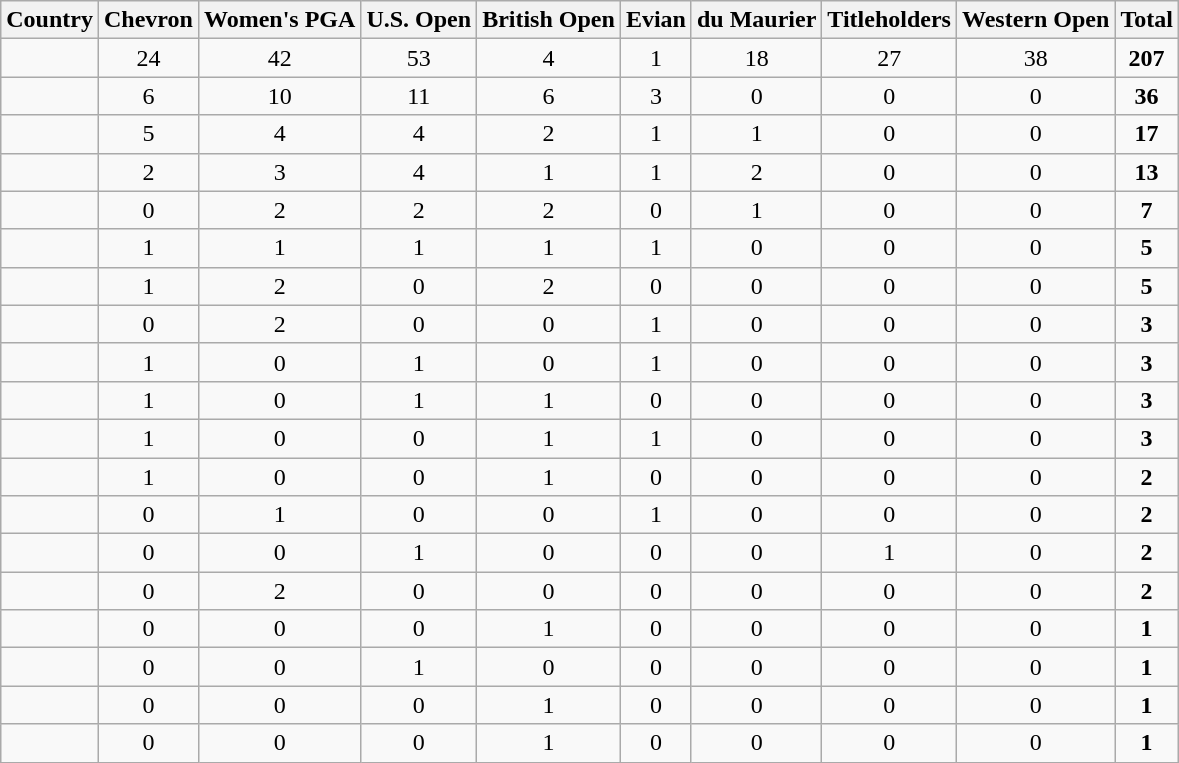<table class="sortable wikitable" style="text-align:center">
<tr>
<th>Country</th>
<th>Chevron</th>
<th>Women's PGA</th>
<th>U.S. Open</th>
<th>British Open</th>
<th>Evian</th>
<th>du Maurier</th>
<th>Titleholders</th>
<th>Western Open</th>
<th>Total</th>
</tr>
<tr>
<td align=left></td>
<td>24</td>
<td>42</td>
<td>53</td>
<td>4</td>
<td>1</td>
<td>18</td>
<td>27</td>
<td>38</td>
<td><strong>207</strong></td>
</tr>
<tr>
<td align=left></td>
<td>6</td>
<td>10</td>
<td>11</td>
<td>6</td>
<td>3</td>
<td>0</td>
<td>0</td>
<td>0</td>
<td><strong>36</strong></td>
</tr>
<tr>
<td align=left></td>
<td>5</td>
<td>4</td>
<td>4</td>
<td>2</td>
<td>1</td>
<td>1</td>
<td>0</td>
<td>0</td>
<td><strong>17</strong></td>
</tr>
<tr>
<td align=left></td>
<td>2</td>
<td>3</td>
<td>4</td>
<td>1</td>
<td>1</td>
<td>2</td>
<td>0</td>
<td>0</td>
<td><strong>13</strong></td>
</tr>
<tr>
<td align=left></td>
<td>0</td>
<td>2</td>
<td>2</td>
<td>2</td>
<td>0</td>
<td>1</td>
<td>0</td>
<td>0</td>
<td><strong>7</strong></td>
</tr>
<tr>
<td align=left></td>
<td>1</td>
<td>1</td>
<td>1</td>
<td>1</td>
<td>1</td>
<td>0</td>
<td>0</td>
<td>0</td>
<td><strong>5</strong></td>
</tr>
<tr>
<td align=left></td>
<td>1</td>
<td>2</td>
<td>0</td>
<td>2</td>
<td>0</td>
<td>0</td>
<td>0</td>
<td>0</td>
<td><strong>5</strong></td>
</tr>
<tr>
<td align=left></td>
<td>0</td>
<td>2</td>
<td>0</td>
<td>0</td>
<td>1</td>
<td>0</td>
<td>0</td>
<td>0</td>
<td><strong>3</strong></td>
</tr>
<tr>
<td align=left></td>
<td>1</td>
<td>0</td>
<td>1</td>
<td>0</td>
<td>1</td>
<td>0</td>
<td>0</td>
<td>0</td>
<td><strong>3</strong></td>
</tr>
<tr>
<td align=left></td>
<td>1</td>
<td>0</td>
<td>1</td>
<td>1</td>
<td>0</td>
<td>0</td>
<td>0</td>
<td>0</td>
<td><strong>3</strong></td>
</tr>
<tr>
<td align=left></td>
<td>1</td>
<td>0</td>
<td>0</td>
<td>1</td>
<td>1</td>
<td>0</td>
<td>0</td>
<td>0</td>
<td><strong>3</strong></td>
</tr>
<tr>
<td align=left></td>
<td>1</td>
<td>0</td>
<td>0</td>
<td>1</td>
<td>0</td>
<td>0</td>
<td>0</td>
<td>0</td>
<td><strong>2</strong></td>
</tr>
<tr>
<td align=left></td>
<td>0</td>
<td>1</td>
<td>0</td>
<td>0</td>
<td>1</td>
<td>0</td>
<td>0</td>
<td>0</td>
<td><strong>2</strong></td>
</tr>
<tr>
<td align=left></td>
<td>0</td>
<td>0</td>
<td>1</td>
<td>0</td>
<td>0</td>
<td>0</td>
<td>1</td>
<td>0</td>
<td><strong>2</strong></td>
</tr>
<tr>
<td align=left></td>
<td>0</td>
<td>2</td>
<td>0</td>
<td>0</td>
<td>0</td>
<td>0</td>
<td>0</td>
<td>0</td>
<td><strong>2</strong></td>
</tr>
<tr>
<td align=left></td>
<td>0</td>
<td>0</td>
<td>0</td>
<td>1</td>
<td>0</td>
<td>0</td>
<td>0</td>
<td>0</td>
<td><strong>1</strong></td>
</tr>
<tr>
<td align=left></td>
<td>0</td>
<td>0</td>
<td>1</td>
<td>0</td>
<td>0</td>
<td>0</td>
<td>0</td>
<td>0</td>
<td><strong>1</strong></td>
</tr>
<tr>
<td align=left></td>
<td>0</td>
<td>0</td>
<td>0</td>
<td>1</td>
<td>0</td>
<td>0</td>
<td>0</td>
<td>0</td>
<td><strong>1</strong></td>
</tr>
<tr>
<td align=left></td>
<td>0</td>
<td>0</td>
<td>0</td>
<td>1</td>
<td>0</td>
<td>0</td>
<td>0</td>
<td>0</td>
<td><strong>1</strong></td>
</tr>
</table>
